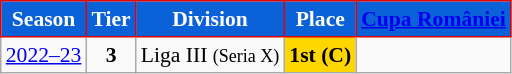<table class="wikitable" style="text-align:center; font-size:90%">
<tr>
<th style="background:#0a61d8;color:#FFFFFF;border:1px solid #e10000;">Season</th>
<th style="background:#0a61d8;color:#FFFFFF;border:1px solid #e10000;">Tier</th>
<th style="background:#0a61d8;color:#FFFFFF;border:1px solid #e10000;">Division</th>
<th style="background:#0a61d8;color:#FFFFFF;border:1px solid #e10000;">Place</th>
<th style="background:#0a61d8;color:#FFFFFF;border:1px solid #e10000;"><a href='#'>Cupa României</a></th>
</tr>
<tr>
<td><a href='#'>2022–23</a></td>
<td><strong>3</strong></td>
<td>Liga III <small>(Seria X)</small></td>
<td align=center bgcolor=gold><strong>1st (C)</strong></td>
<td></td>
</tr>
</table>
